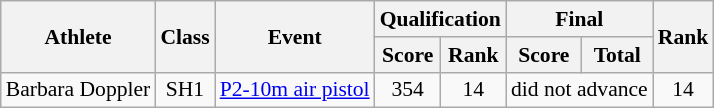<table class="wikitable" style="font-size:90%">
<tr>
<th rowspan="2">Athlete</th>
<th rowspan="2">Class</th>
<th rowspan="2">Event</th>
<th colspan="2">Qualification</th>
<th colspan="2">Final</th>
<th rowspan="2">Rank</th>
</tr>
<tr>
<th>Score</th>
<th>Rank</th>
<th>Score</th>
<th>Total</th>
</tr>
<tr>
<td>Barbara Doppler</td>
<td align="center">SH1</td>
<td><a href='#'>P2-10m air pistol</a></td>
<td align="center">354</td>
<td align="center">14</td>
<td align="center" colspan="2">did not advance</td>
<td align="center">14</td>
</tr>
</table>
